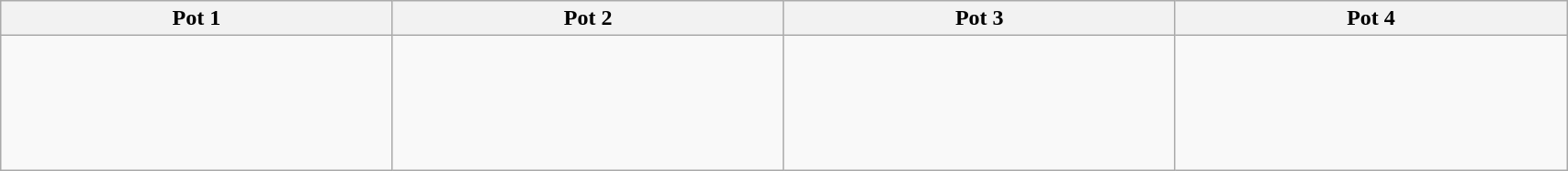<table class="wikitable" style="width:90%;">
<tr>
<th width=15%><strong>Pot 1</strong></th>
<th width=15%><strong>Pot 2</strong></th>
<th width=15%><strong>Pot 3</strong></th>
<th width=15%><strong>Pot 4</strong></th>
</tr>
<tr>
<td nowrap valign=top><br><br>
<br>
<br>
<br></td>
<td nowrap valign=top><br><br>
<br>
<br>
<br></td>
<td nowrap valign=top><br><br>
<br>
<br>
<br></td>
<td nowrap valign=top><br><br></td>
</tr>
</table>
